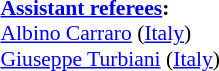<table style="width:100%; font-size:90%;">
<tr>
<td><br><strong><a href='#'>Assistant referees</a>:</strong>
<br><a href='#'>Albino Carraro</a> (<a href='#'>Italy</a>)
<br><a href='#'>Giuseppe Turbiani</a> (<a href='#'>Italy</a>)</td>
</tr>
</table>
